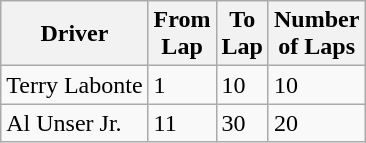<table class="wikitable">
<tr>
<th>Driver</th>
<th>From<br>Lap</th>
<th>To<br>Lap</th>
<th>Number<br>of Laps</th>
</tr>
<tr>
<td>Terry Labonte</td>
<td>1</td>
<td>10</td>
<td>10</td>
</tr>
<tr>
<td>Al Unser Jr.</td>
<td>11</td>
<td>30</td>
<td>20</td>
</tr>
</table>
